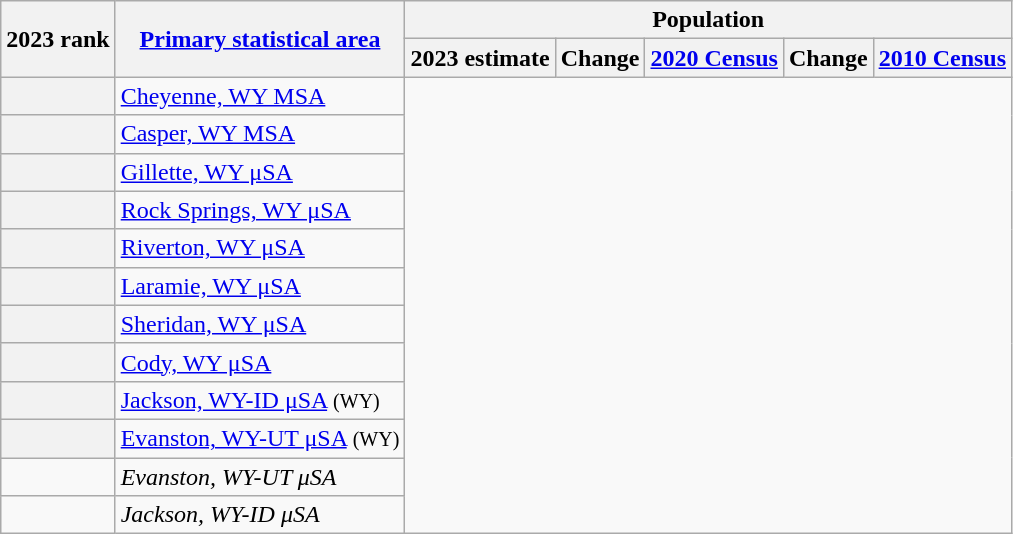<table class="wikitable sortable">
<tr>
<th scope=col rowspan=2>2023 rank</th>
<th scope=col rowspan=2><a href='#'>Primary statistical area</a></th>
<th colspan=5>Population</th>
</tr>
<tr>
<th scope=col>2023 estimate</th>
<th scope=col>Change</th>
<th scope=col><a href='#'>2020 Census</a></th>
<th scope=col>Change</th>
<th scope=col><a href='#'>2010 Census</a></th>
</tr>
<tr>
<th scope=row></th>
<td><a href='#'>Cheyenne, WY MSA</a><br></td>
</tr>
<tr>
<th scope=row></th>
<td><a href='#'>Casper, WY MSA</a><br></td>
</tr>
<tr>
<th scope=row></th>
<td><a href='#'>Gillette, WY μSA</a><br></td>
</tr>
<tr>
<th scope=row></th>
<td><a href='#'>Rock Springs, WY μSA</a><br></td>
</tr>
<tr>
<th scope=row></th>
<td><a href='#'>Riverton, WY μSA</a><br></td>
</tr>
<tr>
<th scope=row></th>
<td><a href='#'>Laramie, WY μSA</a><br></td>
</tr>
<tr>
<th scope=row></th>
<td><a href='#'>Sheridan, WY μSA</a><br></td>
</tr>
<tr>
<th scope=row></th>
<td><a href='#'>Cody, WY μSA</a><br></td>
</tr>
<tr>
<th scope=row></th>
<td><a href='#'>Jackson, WY-ID μSA</a> <small>(WY)</small><br></td>
</tr>
<tr>
<th scope=row></th>
<td><a href='#'>Evanston, WY-UT μSA</a> <small>(WY)</small><br></td>
</tr>
<tr>
<td></td>
<td><em><span>Evanston, WY-UT μSA</span></em><br></td>
</tr>
<tr>
<td></td>
<td><em><span>Jackson, WY-ID μSA</span></em><br></td>
</tr>
</table>
